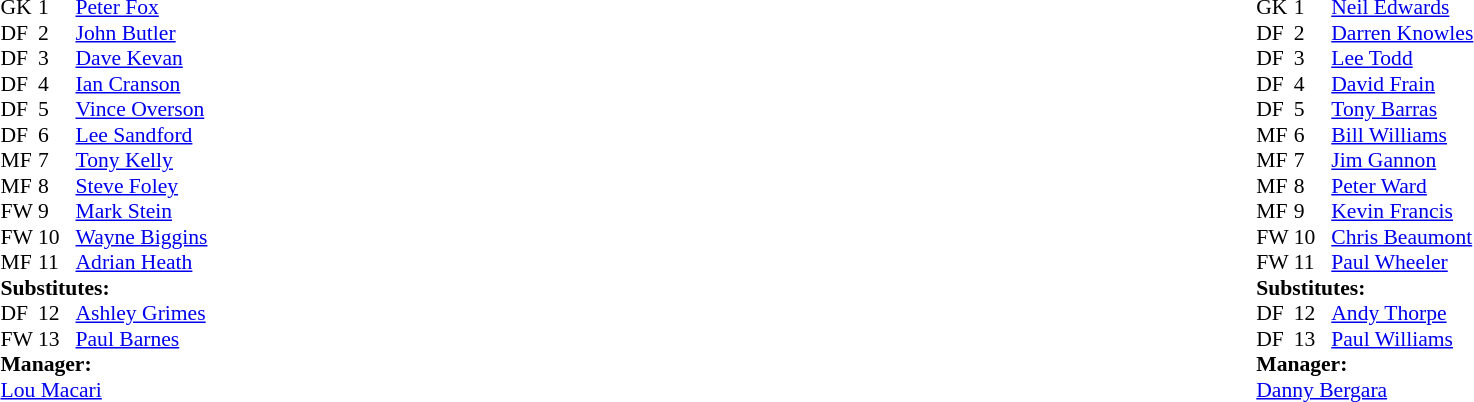<table style="width:100%">
<tr>
<td style="vertical-align:top;width:40%"><br><table style="font-size:90%" cellspacing="0" cellpadding="0">
<tr>
<th width=25></th>
<th width=25></th>
</tr>
<tr>
<td>GK</td>
<td>1</td>
<td> <a href='#'>Peter Fox</a></td>
</tr>
<tr>
<td>DF</td>
<td>2</td>
<td> <a href='#'>John Butler</a></td>
</tr>
<tr>
<td>DF</td>
<td>3</td>
<td> <a href='#'>Dave Kevan</a></td>
</tr>
<tr>
<td>DF</td>
<td>4</td>
<td> <a href='#'>Ian Cranson</a></td>
</tr>
<tr>
<td>DF</td>
<td>5</td>
<td> <a href='#'>Vince Overson</a></td>
</tr>
<tr>
<td>DF</td>
<td>6</td>
<td> <a href='#'>Lee Sandford</a></td>
</tr>
<tr>
<td>MF</td>
<td>7</td>
<td> <a href='#'>Tony Kelly</a></td>
</tr>
<tr>
<td>MF</td>
<td>8</td>
<td> <a href='#'>Steve Foley</a></td>
</tr>
<tr>
<td>FW</td>
<td>9</td>
<td> <a href='#'>Mark Stein</a></td>
</tr>
<tr>
<td>FW</td>
<td>10</td>
<td> <a href='#'>Wayne Biggins</a></td>
</tr>
<tr>
<td>MF</td>
<td>11</td>
<td> <a href='#'>Adrian Heath</a></td>
</tr>
<tr>
<td colspan=3><strong>Substitutes:</strong></td>
</tr>
<tr>
<td>DF</td>
<td>12</td>
<td> <a href='#'>Ashley Grimes</a></td>
</tr>
<tr>
<td>FW</td>
<td>13</td>
<td> <a href='#'>Paul Barnes</a></td>
</tr>
<tr>
<td colspan=4><strong>Manager:</strong></td>
</tr>
<tr>
<td colspan="4"> <a href='#'>Lou Macari</a></td>
</tr>
</table>
</td>
<td style="vertical-align:top; width:50%"><br><table cellspacing="0" cellpadding="0" style="font-size:90%; margin:auto">
<tr>
<th width=25></th>
<th width=25></th>
</tr>
<tr>
<td>GK</td>
<td>1</td>
<td> <a href='#'>Neil Edwards</a></td>
</tr>
<tr>
<td>DF</td>
<td>2</td>
<td> <a href='#'>Darren Knowles</a></td>
</tr>
<tr>
<td>DF</td>
<td>3</td>
<td> <a href='#'>Lee Todd</a></td>
</tr>
<tr>
<td>DF</td>
<td>4</td>
<td> <a href='#'>David Frain</a></td>
<td></td>
</tr>
<tr>
<td>DF</td>
<td>5</td>
<td> <a href='#'>Tony Barras</a></td>
</tr>
<tr>
<td>MF</td>
<td>6</td>
<td> <a href='#'>Bill Williams</a></td>
</tr>
<tr>
<td>MF</td>
<td>7</td>
<td> <a href='#'>Jim Gannon</a></td>
</tr>
<tr>
<td>MF</td>
<td>8</td>
<td> <a href='#'>Peter Ward</a></td>
</tr>
<tr>
<td>MF</td>
<td>9</td>
<td> <a href='#'>Kevin Francis</a></td>
</tr>
<tr>
<td>FW</td>
<td>10</td>
<td> <a href='#'>Chris Beaumont</a></td>
</tr>
<tr>
<td>FW</td>
<td>11</td>
<td> <a href='#'>Paul Wheeler</a></td>
<td></td>
</tr>
<tr>
<td colspan=3><strong>Substitutes:</strong></td>
</tr>
<tr>
<td>DF</td>
<td>12</td>
<td> <a href='#'>Andy Thorpe</a></td>
<td></td>
</tr>
<tr>
<td>DF</td>
<td>13</td>
<td> <a href='#'>Paul Williams</a></td>
<td></td>
</tr>
<tr>
<td colspan="3"><strong>Manager:</strong></td>
</tr>
<tr>
<td colspan="4"> <a href='#'>Danny Bergara</a></td>
</tr>
</table>
</td>
</tr>
</table>
